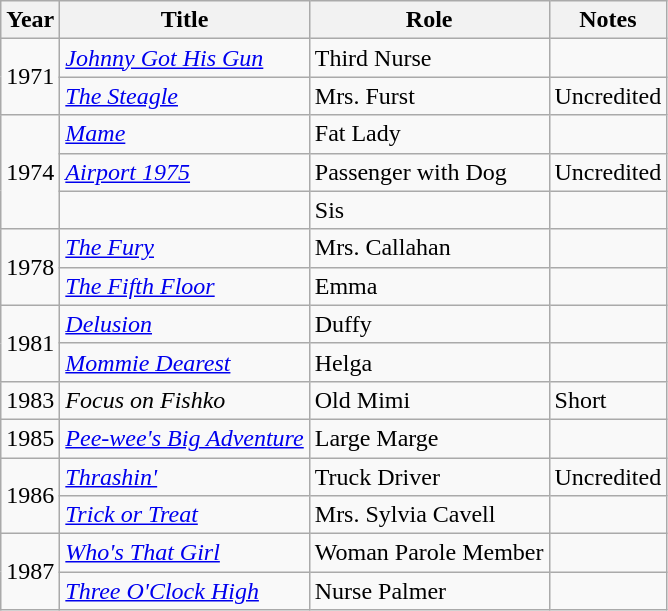<table class="wikitable sortable">
<tr>
<th>Year</th>
<th>Title</th>
<th>Role</th>
<th class="unsortable">Notes</th>
</tr>
<tr>
<td rowspan=2>1971</td>
<td><em><a href='#'>Johnny Got His Gun</a></em></td>
<td>Third Nurse</td>
<td></td>
</tr>
<tr>
<td><em><a href='#'>The Steagle</a></em></td>
<td>Mrs. Furst</td>
<td>Uncredited</td>
</tr>
<tr>
<td rowspan=3>1974</td>
<td><em><a href='#'>Mame</a></em></td>
<td>Fat Lady</td>
<td></td>
</tr>
<tr>
<td><em><a href='#'>Airport 1975</a></em></td>
<td>Passenger with Dog</td>
<td>Uncredited</td>
</tr>
<tr>
<td><em></em></td>
<td>Sis</td>
<td></td>
</tr>
<tr>
<td rowspan=2>1978</td>
<td><em><a href='#'>The Fury</a></em></td>
<td>Mrs. Callahan</td>
<td></td>
</tr>
<tr>
<td><em><a href='#'>The Fifth Floor</a></em></td>
<td>Emma</td>
<td></td>
</tr>
<tr>
<td rowspan=2>1981</td>
<td><em><a href='#'>Delusion</a></em></td>
<td>Duffy</td>
<td></td>
</tr>
<tr>
<td><em><a href='#'>Mommie Dearest</a></em></td>
<td>Helga</td>
<td></td>
</tr>
<tr>
<td>1983</td>
<td><em>Focus on Fishko</em></td>
<td>Old Mimi</td>
<td>Short</td>
</tr>
<tr>
<td>1985</td>
<td><em><a href='#'>Pee-wee's Big Adventure</a></em></td>
<td>Large Marge</td>
<td></td>
</tr>
<tr>
<td rowspan=2>1986</td>
<td><em><a href='#'>Thrashin'</a></em></td>
<td>Truck Driver</td>
<td>Uncredited</td>
</tr>
<tr>
<td><em><a href='#'>Trick or Treat</a></em></td>
<td>Mrs. Sylvia Cavell</td>
<td></td>
</tr>
<tr>
<td rowspan=2>1987</td>
<td><em><a href='#'>Who's That Girl</a></em></td>
<td>Woman Parole Member</td>
<td></td>
</tr>
<tr>
<td><em><a href='#'>Three O'Clock High</a></em></td>
<td>Nurse Palmer</td>
<td></td>
</tr>
</table>
